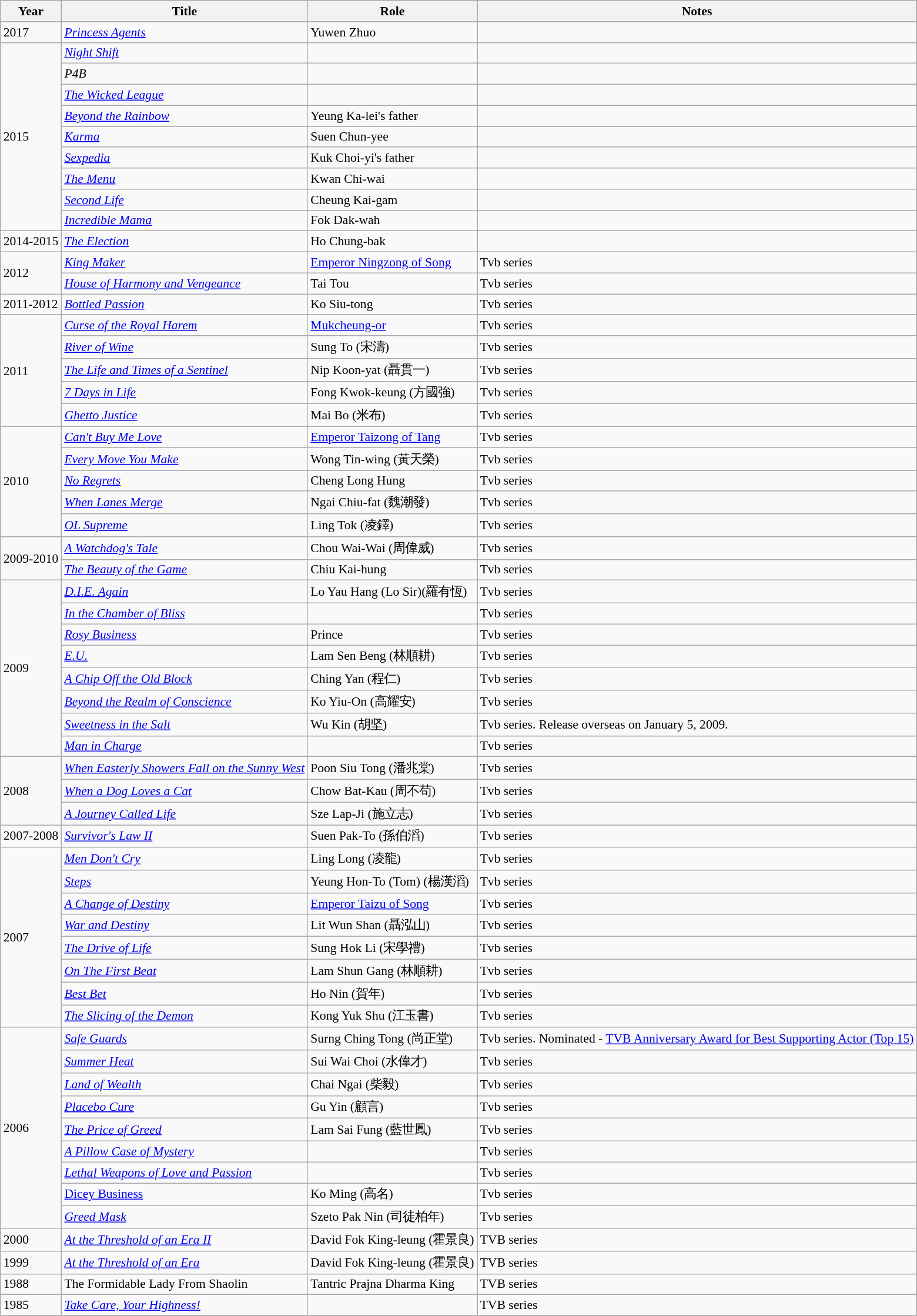<table class="wikitable sortable" style="font-size: 90%;">
<tr>
<th>Year</th>
<th>Title</th>
<th>Role</th>
<th>Notes</th>
</tr>
<tr>
<td>2017</td>
<td><em><a href='#'>Princess Agents</a></em></td>
<td>Yuwen Zhuo</td>
<td></td>
</tr>
<tr>
<td rowspan=9>2015</td>
<td><em><a href='#'>Night Shift</a></em></td>
<td></td>
<td></td>
</tr>
<tr>
<td><em>P4B</em></td>
<td></td>
<td></td>
</tr>
<tr>
<td><em><a href='#'>The Wicked League</a></em></td>
<td></td>
<td></td>
</tr>
<tr>
<td><em><a href='#'>Beyond the Rainbow</a></em></td>
<td>Yeung Ka-lei's father</td>
<td></td>
</tr>
<tr>
<td><em><a href='#'>Karma</a></em></td>
<td>Suen Chun-yee</td>
<td></td>
</tr>
<tr>
<td><em><a href='#'>Sexpedia</a></em></td>
<td>Kuk Choi-yi's father</td>
<td></td>
</tr>
<tr>
<td><em><a href='#'>The Menu</a></em></td>
<td>Kwan Chi-wai</td>
<td></td>
</tr>
<tr>
<td><em><a href='#'>Second Life</a></em></td>
<td>Cheung Kai-gam</td>
<td></td>
</tr>
<tr>
<td><em><a href='#'>Incredible Mama</a></em></td>
<td>Fok Dak-wah</td>
<td></td>
</tr>
<tr>
<td>2014-2015</td>
<td><em><a href='#'>The Election</a></em></td>
<td>Ho Chung-bak</td>
<td></td>
</tr>
<tr>
<td rowspan="2">2012</td>
<td><em><a href='#'>King Maker</a></em></td>
<td><a href='#'>Emperor Ningzong of Song</a></td>
<td>Tvb series</td>
</tr>
<tr>
<td><em><a href='#'>House of Harmony and Vengeance</a></em></td>
<td>Tai Tou</td>
<td>Tvb series</td>
</tr>
<tr>
<td>2011-2012</td>
<td><em><a href='#'>Bottled Passion</a></em></td>
<td>Ko Siu-tong</td>
<td>Tvb series</td>
</tr>
<tr>
<td rowspan="5">2011</td>
<td><em><a href='#'>Curse of the Royal Harem</a></em></td>
<td><a href='#'>Mukcheung-or</a></td>
<td>Tvb series</td>
</tr>
<tr>
<td><em><a href='#'>River of Wine</a></em></td>
<td>Sung To (宋濤)</td>
<td>Tvb series</td>
</tr>
<tr>
<td><em><a href='#'>The Life and Times of a Sentinel</a></em></td>
<td>Nip Koon-yat (聶貫一)</td>
<td>Tvb series</td>
</tr>
<tr>
<td><em><a href='#'>7 Days in Life</a></em></td>
<td>Fong Kwok-keung (方國強)</td>
<td>Tvb series</td>
</tr>
<tr>
<td><em><a href='#'>Ghetto Justice</a></em></td>
<td>Mai Bo (米布)</td>
<td>Tvb series</td>
</tr>
<tr>
<td rowspan="5">2010</td>
<td><em><a href='#'>Can't Buy Me Love</a></em></td>
<td><a href='#'>Emperor Taizong of Tang</a></td>
<td>Tvb series</td>
</tr>
<tr>
<td><em><a href='#'>Every Move You Make</a></em></td>
<td>Wong Tin-wing (黃天榮)</td>
<td>Tvb series</td>
</tr>
<tr>
<td><em><a href='#'>No Regrets</a></em></td>
<td>Cheng Long Hung</td>
<td>Tvb series</td>
</tr>
<tr>
<td><em><a href='#'>When Lanes Merge</a></em></td>
<td>Ngai Chiu-fat (魏潮發)</td>
<td>Tvb series</td>
</tr>
<tr>
<td><em><a href='#'>OL Supreme</a></em></td>
<td>Ling Tok (凌鐸)</td>
<td>Tvb series</td>
</tr>
<tr>
<td rowspan="2">2009-2010</td>
<td><em><a href='#'>A Watchdog's Tale</a></em></td>
<td>Chou Wai-Wai (周偉威)</td>
<td>Tvb series</td>
</tr>
<tr>
<td><em><a href='#'>The Beauty of the Game</a></em></td>
<td>Chiu Kai-hung</td>
<td>Tvb series</td>
</tr>
<tr>
<td rowspan="8">2009</td>
<td><em><a href='#'>D.I.E. Again</a></em></td>
<td>Lo Yau Hang (Lo Sir)(羅有恆)</td>
<td>Tvb series</td>
</tr>
<tr>
<td><em><a href='#'>In the Chamber of Bliss</a></em></td>
<td></td>
<td>Tvb series</td>
</tr>
<tr>
<td><em><a href='#'>Rosy Business</a></em></td>
<td>Prince</td>
<td>Tvb series</td>
</tr>
<tr>
<td><em><a href='#'>E.U.</a></em></td>
<td>Lam Sen Beng (林順耕)</td>
<td>Tvb series</td>
</tr>
<tr>
<td><em><a href='#'>A Chip Off the Old Block</a></em></td>
<td>Ching Yan (程仁)</td>
<td>Tvb series</td>
</tr>
<tr>
<td><em><a href='#'>Beyond the Realm of Conscience</a></em></td>
<td>Ko Yiu-On (高耀安)</td>
<td>Tvb series</td>
</tr>
<tr>
<td><em><a href='#'>Sweetness in the Salt</a></em></td>
<td>Wu Kin (胡坚)</td>
<td>Tvb series. Release overseas on January 5, 2009.</td>
</tr>
<tr>
<td><em><a href='#'>Man in Charge</a></em></td>
<td></td>
<td>Tvb series</td>
</tr>
<tr>
<td rowspan="3">2008</td>
<td><em><a href='#'>When Easterly Showers Fall on the Sunny West</a></em></td>
<td>Poon Siu Tong (潘兆棠)</td>
<td>Tvb series</td>
</tr>
<tr>
<td><em><a href='#'>When a Dog Loves a Cat</a></em></td>
<td>Chow Bat-Kau (周不苟)</td>
<td>Tvb series</td>
</tr>
<tr>
<td><em><a href='#'>A Journey Called Life</a></em></td>
<td>Sze Lap-Ji (施立志)</td>
<td>Tvb series</td>
</tr>
<tr>
<td>2007-2008</td>
<td><em><a href='#'>Survivor's Law II</a></em></td>
<td>Suen Pak-To (孫伯滔)</td>
<td>Tvb series</td>
</tr>
<tr>
<td rowspan="8">2007</td>
<td><em><a href='#'>Men Don't Cry</a></em></td>
<td>Ling Long (凌龍)</td>
<td>Tvb series</td>
</tr>
<tr>
<td><em><a href='#'>Steps</a></em></td>
<td>Yeung Hon-To (Tom) (楊漢滔)</td>
<td>Tvb series</td>
</tr>
<tr>
<td><em><a href='#'>A Change of Destiny</a></em></td>
<td><a href='#'>Emperor Taizu of Song</a></td>
<td>Tvb series</td>
</tr>
<tr>
<td><em><a href='#'>War and Destiny</a></em></td>
<td>Lit Wun Shan (聶泓山)</td>
<td>Tvb series</td>
</tr>
<tr>
<td><em><a href='#'>The Drive of Life</a></em></td>
<td>Sung Hok Li (宋學禮)</td>
<td>Tvb series</td>
</tr>
<tr>
<td><em><a href='#'>On The First Beat</a></em></td>
<td>Lam Shun Gang (林順耕)</td>
<td>Tvb series</td>
</tr>
<tr>
<td><em><a href='#'>Best Bet</a></em></td>
<td>Ho Nin (賀年)</td>
<td>Tvb series</td>
</tr>
<tr>
<td><em><a href='#'>The Slicing of the Demon</a></em></td>
<td>Kong Yuk Shu (江玉書)</td>
<td>Tvb series</td>
</tr>
<tr>
<td rowspan="9">2006</td>
<td><em><a href='#'>Safe Guards</a></em></td>
<td>Surng Ching Tong (尚正堂)</td>
<td>Tvb series. Nominated - <a href='#'>TVB Anniversary Award for Best Supporting Actor (Top 15)</a></td>
</tr>
<tr>
<td><em><a href='#'>Summer Heat</a></em></td>
<td>Sui Wai Choi (水偉才)</td>
<td>Tvb series</td>
</tr>
<tr>
<td><em><a href='#'>Land of Wealth</a></em></td>
<td>Chai Ngai (柴毅)</td>
<td>Tvb series</td>
</tr>
<tr>
<td><em><a href='#'>Placebo Cure</a></em></td>
<td>Gu Yin (顧言)</td>
<td>Tvb series</td>
</tr>
<tr>
<td><em><a href='#'>The Price of Greed</a></em></td>
<td>Lam Sai Fung (藍世鳳)</td>
<td>Tvb series</td>
</tr>
<tr>
<td><em><a href='#'>A Pillow Case of Mystery</a></em></td>
<td></td>
<td>Tvb series</td>
</tr>
<tr>
<td><em><a href='#'>Lethal Weapons of Love and Passion</a></em></td>
<td></td>
<td>Tvb series</td>
</tr>
<tr>
<td><a href='#'>Dicey Business</a></td>
<td>Ko Ming  (高名)</td>
<td>Tvb series</td>
</tr>
<tr>
<td><em><a href='#'>Greed Mask</a></em></td>
<td>Szeto Pak Nin (司徒柏年)</td>
<td>Tvb series</td>
</tr>
<tr>
<td>2000</td>
<td><em><a href='#'>At the Threshold of an Era II</a></em></td>
<td>David Fok King-leung (霍景良)</td>
<td>TVB series</td>
</tr>
<tr>
<td>1999</td>
<td><em><a href='#'>At the Threshold of an Era</a></em></td>
<td>David Fok King-leung (霍景良)</td>
<td>TVB series</td>
</tr>
<tr>
<td>1988</td>
<td>The Formidable Lady From Shaolin</td>
<td>Tantric Prajna Dharma King</td>
<td>TVB series</td>
</tr>
<tr>
<td>1985</td>
<td><em><a href='#'>Take Care, Your Highness!</a></em></td>
<td></td>
<td>TVB series</td>
</tr>
</table>
